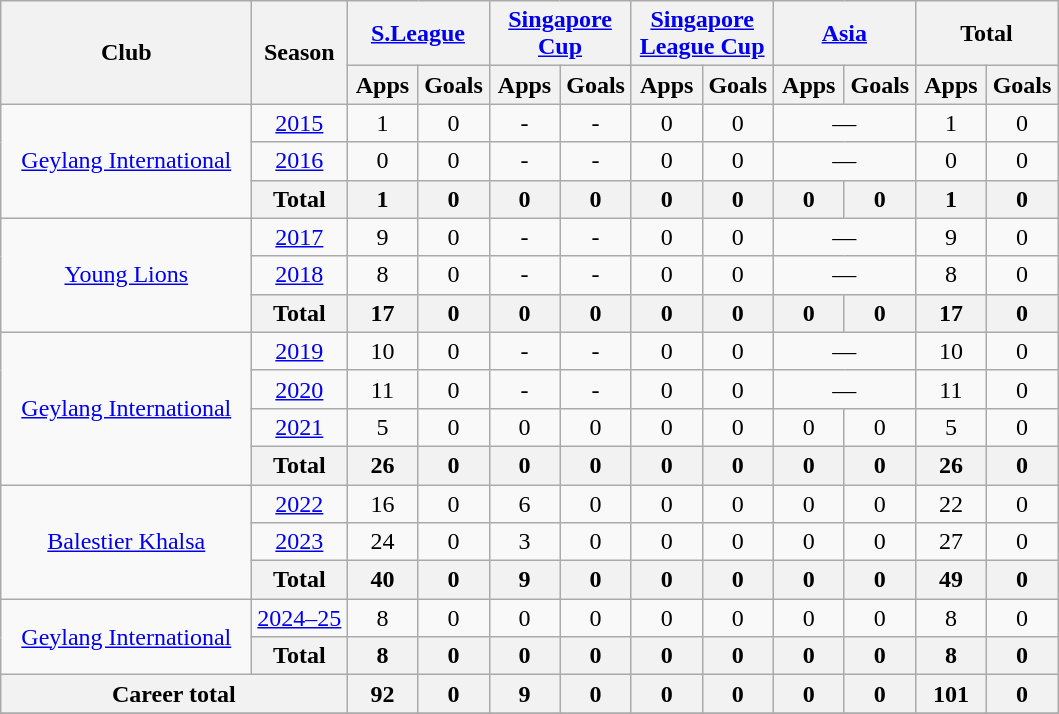<table class="wikitable" style="text-align:center">
<tr>
<th rowspan=2 width=160>Club</th>
<th rowspan=2>Season</th>
<th colspan=2><a href='#'>S.League</a></th>
<th colspan=2><a href='#'>Singapore Cup</a></th>
<th colspan=2><a href='#'>Singapore<br>League Cup</a></th>
<th colspan="2"><a href='#'>Asia</a></th>
<th colspan=2>Total</th>
</tr>
<tr>
<th width=40>Apps</th>
<th width=40>Goals</th>
<th width=40>Apps</th>
<th width=40>Goals</th>
<th width=40>Apps</th>
<th width=40>Goals</th>
<th width=40>Apps</th>
<th width=40>Goals</th>
<th width=40>Apps</th>
<th width=40>Goals</th>
</tr>
<tr>
<td rowspan="3"><a href='#'>Geylang International</a></td>
<td><a href='#'>2015</a></td>
<td>1</td>
<td>0</td>
<td>-</td>
<td>-</td>
<td>0</td>
<td>0</td>
<td colspan='2'>—</td>
<td>1</td>
<td>0</td>
</tr>
<tr>
<td><a href='#'>2016</a></td>
<td>0</td>
<td>0</td>
<td>-</td>
<td>-</td>
<td>0</td>
<td>0</td>
<td colspan='2'>—</td>
<td>0</td>
<td>0</td>
</tr>
<tr>
<th>Total</th>
<th>1</th>
<th>0</th>
<th>0</th>
<th>0</th>
<th>0</th>
<th>0</th>
<th>0</th>
<th>0</th>
<th>1</th>
<th>0</th>
</tr>
<tr>
<td rowspan="3"><a href='#'>Young Lions</a></td>
<td><a href='#'>2017</a></td>
<td>9</td>
<td>0</td>
<td>-</td>
<td>-</td>
<td>0</td>
<td>0</td>
<td colspan='2'>—</td>
<td>9</td>
<td>0</td>
</tr>
<tr>
<td><a href='#'>2018</a></td>
<td>8</td>
<td>0</td>
<td>-</td>
<td>-</td>
<td>0</td>
<td>0</td>
<td colspan='2'>—</td>
<td>8</td>
<td>0</td>
</tr>
<tr>
<th>Total</th>
<th>17</th>
<th>0</th>
<th>0</th>
<th>0</th>
<th>0</th>
<th>0</th>
<th>0</th>
<th>0</th>
<th>17</th>
<th>0</th>
</tr>
<tr>
<td rowspan="4"><a href='#'>Geylang International</a></td>
<td><a href='#'>2019</a></td>
<td>10</td>
<td>0</td>
<td>-</td>
<td>-</td>
<td>0</td>
<td>0</td>
<td colspan='2'>—</td>
<td>10</td>
<td>0</td>
</tr>
<tr>
<td><a href='#'>2020</a></td>
<td>11</td>
<td>0</td>
<td>-</td>
<td>-</td>
<td>0</td>
<td>0</td>
<td colspan='2'>—</td>
<td>11</td>
<td>0</td>
</tr>
<tr>
<td><a href='#'>2021</a></td>
<td>5</td>
<td>0</td>
<td>0</td>
<td>0</td>
<td>0</td>
<td>0</td>
<td>0</td>
<td>0</td>
<td>5</td>
<td>0</td>
</tr>
<tr>
<th>Total</th>
<th>26</th>
<th>0</th>
<th>0</th>
<th>0</th>
<th>0</th>
<th>0</th>
<th>0</th>
<th>0</th>
<th>26</th>
<th>0</th>
</tr>
<tr>
<td rowspan="3"><a href='#'>Balestier Khalsa</a></td>
<td><a href='#'>2022</a></td>
<td>16</td>
<td>0</td>
<td>6</td>
<td>0</td>
<td>0</td>
<td>0</td>
<td>0</td>
<td>0</td>
<td>22</td>
<td>0</td>
</tr>
<tr>
<td><a href='#'>2023</a></td>
<td>24</td>
<td>0</td>
<td>3</td>
<td>0</td>
<td>0</td>
<td>0</td>
<td>0</td>
<td>0</td>
<td>27</td>
<td>0</td>
</tr>
<tr>
<th>Total</th>
<th>40</th>
<th>0</th>
<th>9</th>
<th>0</th>
<th>0</th>
<th>0</th>
<th>0</th>
<th>0</th>
<th>49</th>
<th>0</th>
</tr>
<tr>
<td rowspan="2"><a href='#'>Geylang International</a></td>
<td><a href='#'>2024–25</a></td>
<td>8</td>
<td>0</td>
<td>0</td>
<td>0</td>
<td>0</td>
<td>0</td>
<td>0</td>
<td>0</td>
<td>8</td>
<td>0</td>
</tr>
<tr>
<th>Total</th>
<th>8</th>
<th>0</th>
<th>0</th>
<th>0</th>
<th>0</th>
<th>0</th>
<th>0</th>
<th>0</th>
<th>8</th>
<th>0</th>
</tr>
<tr>
<th colspan=2>Career total</th>
<th>92</th>
<th>0</th>
<th>9</th>
<th>0</th>
<th>0</th>
<th>0</th>
<th>0</th>
<th>0</th>
<th>101</th>
<th>0</th>
</tr>
<tr>
</tr>
</table>
